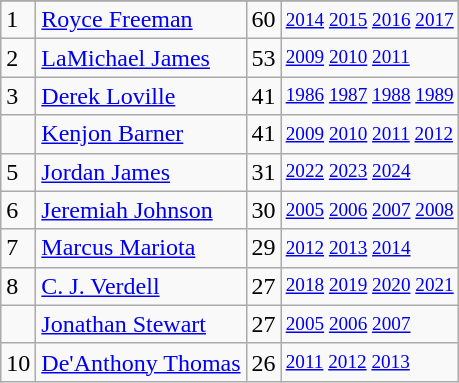<table class="wikitable">
<tr>
</tr>
<tr>
<td>1</td>
<td><a href='#'>Royce Freeman</a></td>
<td>60</td>
<td style="font-size:80%;"><a href='#'>2014</a> <a href='#'>2015</a> <a href='#'>2016</a> <a href='#'>2017</a></td>
</tr>
<tr>
<td>2</td>
<td><a href='#'>LaMichael James</a></td>
<td>53</td>
<td style="font-size:80%;"><a href='#'>2009</a> <a href='#'>2010</a> <a href='#'>2011</a></td>
</tr>
<tr>
<td>3</td>
<td><a href='#'>Derek Loville</a></td>
<td>41</td>
<td style="font-size:80%;"><a href='#'>1986</a> <a href='#'>1987</a> <a href='#'>1988</a> <a href='#'>1989</a></td>
</tr>
<tr>
<td></td>
<td><a href='#'>Kenjon Barner</a></td>
<td>41</td>
<td style="font-size:80%;"><a href='#'>2009</a> <a href='#'>2010</a> <a href='#'>2011</a> <a href='#'>2012</a></td>
</tr>
<tr>
<td>5</td>
<td><a href='#'>Jordan James</a></td>
<td>31</td>
<td style="font-size:80%;"><a href='#'>2022</a> <a href='#'>2023</a> <a href='#'>2024</a></td>
</tr>
<tr>
<td>6</td>
<td><a href='#'>Jeremiah Johnson</a></td>
<td>30</td>
<td style="font-size:80%;"><a href='#'>2005</a> <a href='#'>2006</a> <a href='#'>2007</a> <a href='#'>2008</a></td>
</tr>
<tr>
<td>7</td>
<td><a href='#'>Marcus Mariota</a></td>
<td>29</td>
<td style="font-size:80%;"><a href='#'>2012</a> <a href='#'>2013</a> <a href='#'>2014</a></td>
</tr>
<tr>
<td>8</td>
<td><a href='#'>C. J. Verdell</a></td>
<td>27</td>
<td style="font-size:80%;"><a href='#'>2018</a> <a href='#'>2019</a> <a href='#'>2020</a> <a href='#'>2021</a></td>
</tr>
<tr>
<td></td>
<td><a href='#'>Jonathan Stewart</a></td>
<td>27</td>
<td style="font-size:80%;"><a href='#'>2005</a> <a href='#'>2006</a> <a href='#'>2007</a></td>
</tr>
<tr>
<td>10</td>
<td><a href='#'>De'Anthony Thomas</a></td>
<td>26</td>
<td style="font-size:80%;"><a href='#'>2011</a> <a href='#'>2012</a> <a href='#'>2013</a></td>
</tr>
</table>
